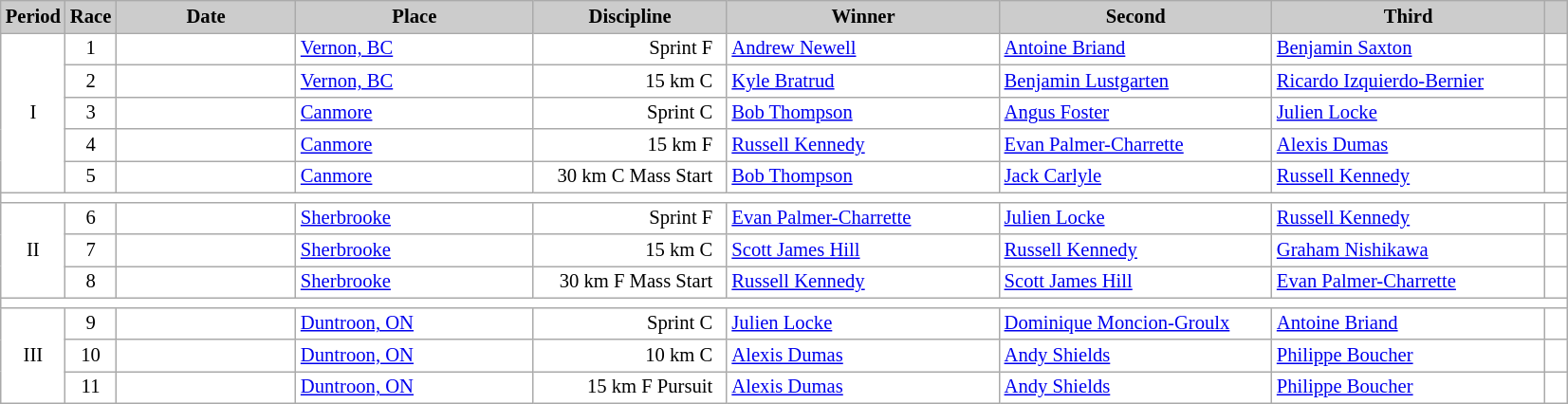<table class="wikitable plainrowheaders" style="background:#fff; font-size:86%; line-height:16px; border:grey solid 1px; border-collapse:collapse;">
<tr style="background:#ccc; text-align:center;">
<th scope="col" style="background:#ccc; width=20 px;">Period</th>
<th scope="col" style="background:#ccc; width=30 px;">Race</th>
<th scope="col" style="background:#ccc; width:120px;">Date</th>
<th scope="col" style="background:#ccc; width:160px;">Place</th>
<th scope="col" style="background:#ccc; width:130px;">Discipline</th>
<th scope="col" style="background:#ccc; width:185px;">Winner</th>
<th scope="col" style="background:#ccc; width:185px;">Second</th>
<th scope="col" style="background:#ccc; width:185px;">Third</th>
<th scope="col" style="background:#ccc; width:10px;"></th>
</tr>
<tr>
<td rowspan=5 align=center>I</td>
<td align=center>1</td>
<td align=right>  </td>
<td> <a href='#'>Vernon, BC</a></td>
<td align=right>Sprint F  </td>
<td> <a href='#'>Andrew Newell</a></td>
<td> <a href='#'>Antoine Briand</a></td>
<td> <a href='#'>Benjamin Saxton</a></td>
<td></td>
</tr>
<tr>
<td align=center>2</td>
<td align=right>  </td>
<td> <a href='#'>Vernon, BC</a></td>
<td align=right>15 km C  </td>
<td> <a href='#'>Kyle Bratrud</a></td>
<td> <a href='#'>Benjamin Lustgarten</a></td>
<td> <a href='#'>Ricardo Izquierdo-Bernier</a></td>
<td></td>
</tr>
<tr>
<td align=center>3</td>
<td align=right>  </td>
<td> <a href='#'>Canmore</a></td>
<td align=right>Sprint C  </td>
<td> <a href='#'>Bob Thompson</a></td>
<td> <a href='#'>Angus Foster</a></td>
<td> <a href='#'>Julien Locke</a></td>
<td></td>
</tr>
<tr>
<td align=center>4</td>
<td align=right>  </td>
<td> <a href='#'>Canmore</a></td>
<td align=right>15 km F  </td>
<td> <a href='#'>Russell Kennedy</a></td>
<td> <a href='#'>Evan Palmer-Charrette</a></td>
<td> <a href='#'>Alexis Dumas</a></td>
<td></td>
</tr>
<tr>
<td align=center>5</td>
<td align=right>  </td>
<td> <a href='#'>Canmore</a></td>
<td align=right>30 km C Mass Start  </td>
<td> <a href='#'>Bob Thompson</a></td>
<td> <a href='#'>Jack Carlyle</a></td>
<td> <a href='#'>Russell Kennedy</a></td>
<td></td>
</tr>
<tr>
<td colspan=9></td>
</tr>
<tr>
<td rowspan=3 align=center>II</td>
<td align=center>6</td>
<td align=right>  </td>
<td> <a href='#'>Sherbrooke</a></td>
<td align=right>Sprint F  </td>
<td> <a href='#'>Evan Palmer-Charrette</a></td>
<td> <a href='#'>Julien Locke</a></td>
<td> <a href='#'>Russell Kennedy</a></td>
<td></td>
</tr>
<tr>
<td align=center>7</td>
<td align=right>  </td>
<td> <a href='#'>Sherbrooke</a></td>
<td align=right>15 km C  </td>
<td> <a href='#'>Scott James Hill</a></td>
<td> <a href='#'>Russell Kennedy</a></td>
<td> <a href='#'>Graham Nishikawa</a></td>
<td></td>
</tr>
<tr>
<td align=center>8</td>
<td align=right>  </td>
<td> <a href='#'>Sherbrooke</a></td>
<td align=right>30 km F Mass Start  </td>
<td> <a href='#'>Russell Kennedy</a></td>
<td> <a href='#'>Scott James Hill</a></td>
<td> <a href='#'>Evan Palmer-Charrette</a></td>
<td></td>
</tr>
<tr>
<td colspan=9></td>
</tr>
<tr>
<td rowspan=4 align=center>III</td>
<td align=center>9</td>
<td align=right>  </td>
<td> <a href='#'>Duntroon, ON</a></td>
<td align=right>Sprint C  </td>
<td> <a href='#'>Julien Locke</a></td>
<td> <a href='#'>Dominique Moncion-Groulx</a></td>
<td> <a href='#'>Antoine Briand</a></td>
<td></td>
</tr>
<tr>
<td align=center>10</td>
<td align=right>  </td>
<td> <a href='#'>Duntroon, ON</a></td>
<td align=right>10 km C  </td>
<td> <a href='#'>Alexis Dumas</a></td>
<td> <a href='#'>Andy Shields</a></td>
<td> <a href='#'>Philippe Boucher</a></td>
<td></td>
</tr>
<tr>
<td align=center>11</td>
<td align=right>  </td>
<td> <a href='#'>Duntroon, ON</a></td>
<td align=right>15 km F Pursuit  </td>
<td> <a href='#'>Alexis Dumas</a></td>
<td> <a href='#'>Andy Shields</a></td>
<td> <a href='#'>Philippe Boucher</a></td>
<td></td>
</tr>
</table>
